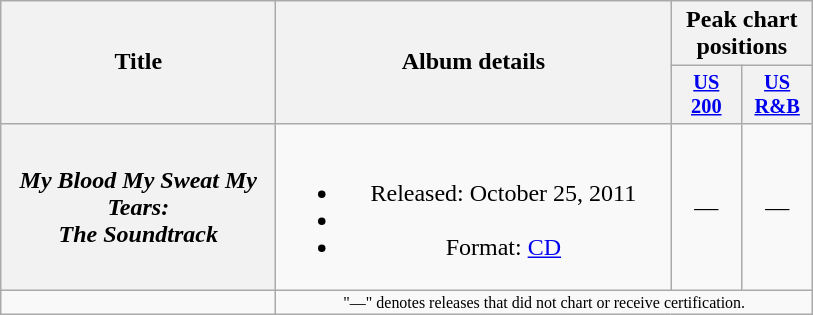<table class="wikitable" style="text-align:center;">
<tr>
<th scope="col" rowspan="2" style="width:11em;">Title</th>
<th scope="col" rowspan="2" style="width:16em;">Album details</th>
<th scope="col" colspan="4">Peak chart positions</th>
</tr>
<tr>
<th style="width:3em; font-size:85%"><a href='#'>US 200</a><br></th>
<th style="width:3em; font-size:85%"><a href='#'>US R&B</a><br></th>
</tr>
<tr>
<th scope="row"><em>My Blood My Sweat My Tears:<br>The Soundtrack</em></th>
<td><br><ul><li>Released: October 25, 2011</li><li></li><li>Format: <a href='#'>CD</a></li></ul></td>
<td style="text-align:center;">—</td>
<td style="text-align:center;">—</td>
</tr>
<tr>
<td></td>
<td colspan="20" style="text-align:center; font-size:8pt;">"—" denotes releases that did not chart or receive certification.</td>
</tr>
</table>
